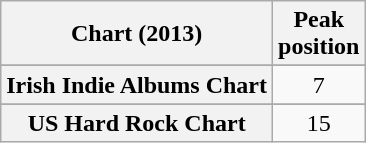<table class="wikitable sortable plainrowheaders">
<tr>
<th>Chart (2013)</th>
<th>Peak<br>position</th>
</tr>
<tr>
</tr>
<tr>
</tr>
<tr>
</tr>
<tr>
</tr>
<tr>
</tr>
<tr>
<th scope="row">Irish Indie Albums Chart</th>
<td align="center">7</td>
</tr>
<tr>
</tr>
<tr>
</tr>
<tr>
</tr>
<tr>
</tr>
<tr>
</tr>
<tr>
</tr>
<tr>
<th scope="row">US Hard Rock Chart</th>
<td align="center">15</td>
</tr>
</table>
